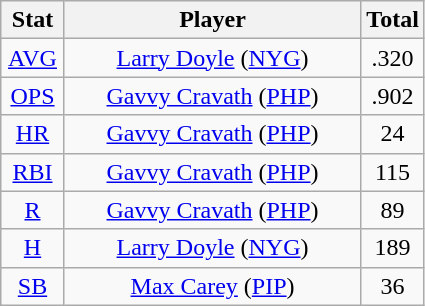<table class="wikitable" style="text-align:center;">
<tr>
<th style="width:15%;">Stat</th>
<th>Player</th>
<th style="width:15%;">Total</th>
</tr>
<tr>
<td><a href='#'>AVG</a></td>
<td><a href='#'>Larry Doyle</a> (<a href='#'>NYG</a>)</td>
<td>.320</td>
</tr>
<tr>
<td><a href='#'>OPS</a></td>
<td><a href='#'>Gavvy Cravath</a> (<a href='#'>PHP</a>)</td>
<td>.902</td>
</tr>
<tr>
<td><a href='#'>HR</a></td>
<td><a href='#'>Gavvy Cravath</a> (<a href='#'>PHP</a>)</td>
<td>24</td>
</tr>
<tr>
<td><a href='#'>RBI</a></td>
<td><a href='#'>Gavvy Cravath</a> (<a href='#'>PHP</a>)</td>
<td>115</td>
</tr>
<tr>
<td><a href='#'>R</a></td>
<td><a href='#'>Gavvy Cravath</a> (<a href='#'>PHP</a>)</td>
<td>89</td>
</tr>
<tr>
<td><a href='#'>H</a></td>
<td><a href='#'>Larry Doyle</a> (<a href='#'>NYG</a>)</td>
<td>189</td>
</tr>
<tr>
<td><a href='#'>SB</a></td>
<td><a href='#'>Max Carey</a> (<a href='#'>PIP</a>)</td>
<td>36</td>
</tr>
</table>
